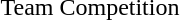<table>
<tr>
<td>Team Competition</td>
<td></td>
<td></td>
<td></td>
</tr>
</table>
